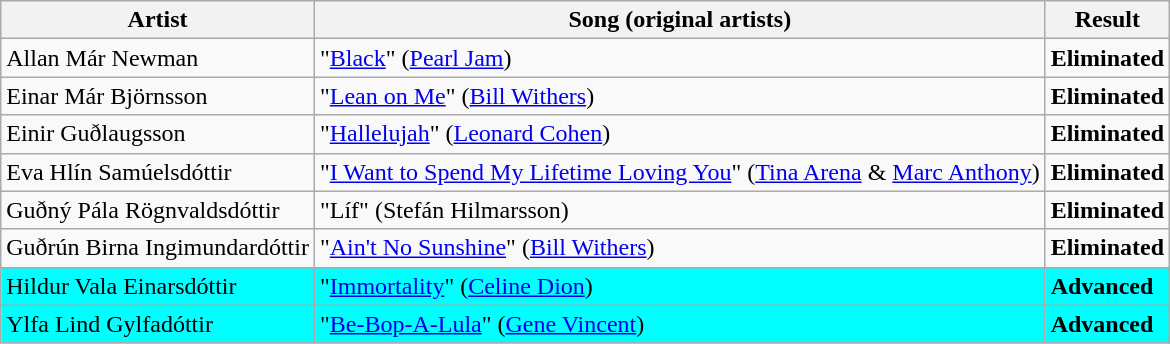<table class=wikitable>
<tr>
<th>Artist</th>
<th>Song (original artists)</th>
<th>Result</th>
</tr>
<tr>
<td>Allan Már Newman</td>
<td>"<a href='#'>Black</a>" (<a href='#'>Pearl Jam</a>)</td>
<td><strong>Eliminated</strong></td>
</tr>
<tr>
<td>Einar Már Björnsson</td>
<td>"<a href='#'>Lean on Me</a>" (<a href='#'>Bill Withers</a>)</td>
<td><strong>Eliminated</strong></td>
</tr>
<tr>
<td>Einir Guðlaugsson</td>
<td>"<a href='#'>Hallelujah</a>" (<a href='#'>Leonard Cohen</a>)</td>
<td><strong>Eliminated</strong></td>
</tr>
<tr>
<td>Eva Hlín Samúelsdóttir</td>
<td>"<a href='#'>I Want to Spend My Lifetime Loving You</a>" (<a href='#'>Tina Arena</a> & <a href='#'>Marc Anthony</a>)</td>
<td><strong>Eliminated</strong></td>
</tr>
<tr>
<td>Guðný Pála Rögnvaldsdóttir</td>
<td>"Líf" (Stefán Hilmarsson)</td>
<td><strong>Eliminated</strong></td>
</tr>
<tr>
<td>Guðrún Birna Ingimundardóttir</td>
<td>"<a href='#'>Ain't No Sunshine</a>" (<a href='#'>Bill Withers</a>)</td>
<td><strong>Eliminated</strong></td>
</tr>
<tr style="background:cyan;">
<td>Hildur Vala Einarsdóttir</td>
<td>"<a href='#'>Immortality</a>" (<a href='#'>Celine Dion</a>)</td>
<td><strong>Advanced</strong></td>
</tr>
<tr style="background:cyan;">
<td>Ylfa Lind Gylfadóttir</td>
<td>"<a href='#'>Be-Bop-A-Lula</a>" (<a href='#'>Gene Vincent</a>)</td>
<td><strong>Advanced</strong></td>
</tr>
</table>
